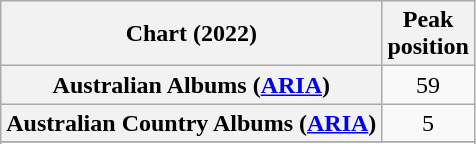<table class="wikitable sortable plainrowheaders" style="text-align:center">
<tr>
<th scope="col">Chart (2022)</th>
<th scope="col">Peak<br>position</th>
</tr>
<tr>
<th scope="row">Australian Albums (<a href='#'>ARIA</a>)</th>
<td>59</td>
</tr>
<tr>
<th scope="row">Australian Country Albums (<a href='#'>ARIA</a>)</th>
<td>5</td>
</tr>
<tr>
</tr>
<tr>
</tr>
<tr>
</tr>
<tr>
</tr>
<tr>
</tr>
<tr>
</tr>
<tr>
</tr>
</table>
